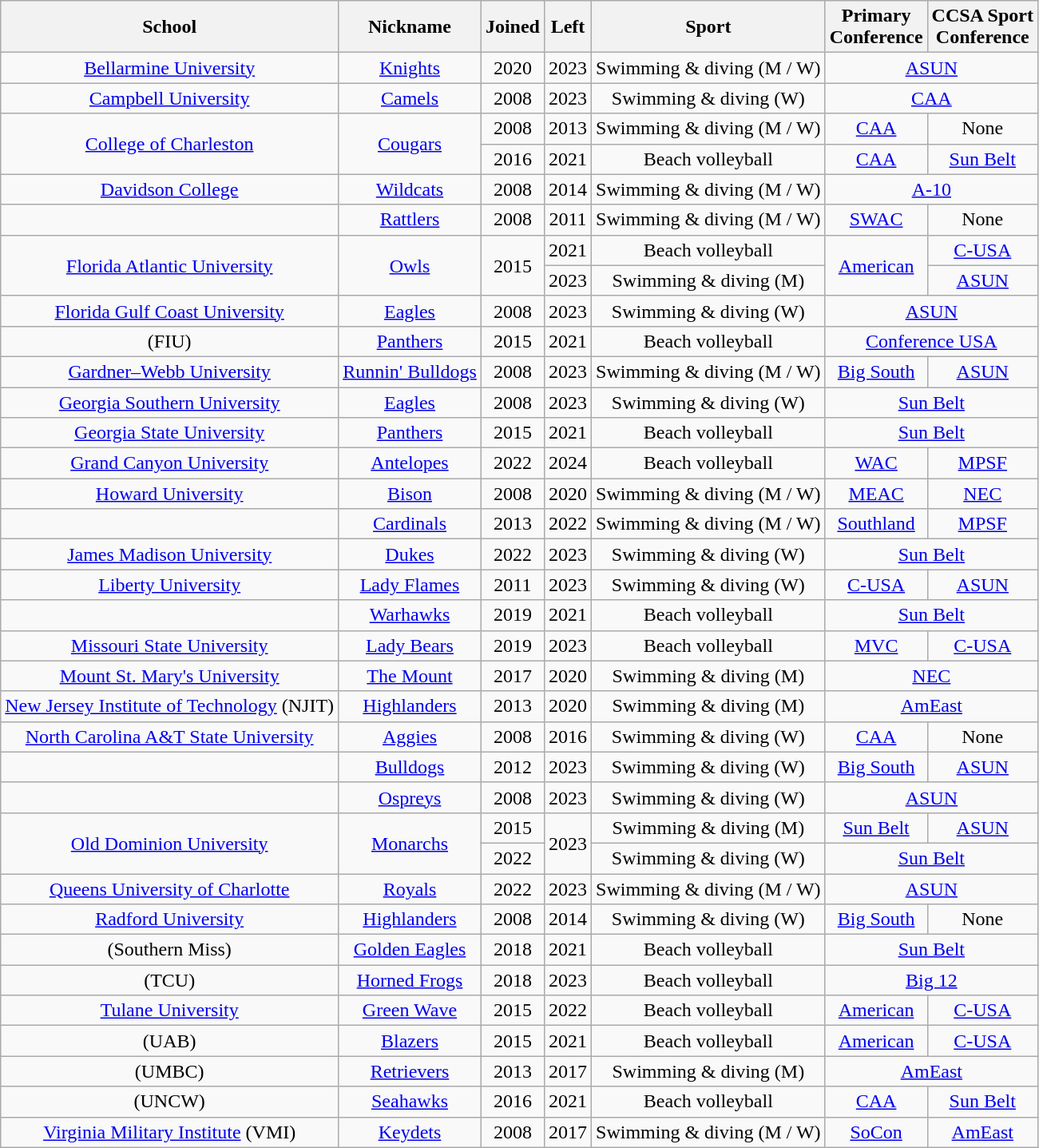<table class="wikitable sortable" style="text-align:center">
<tr>
<th>School</th>
<th>Nickname</th>
<th>Joined</th>
<th>Left</th>
<th>Sport</th>
<th>Primary<br>Conference</th>
<th>CCSA Sport<br>Conference</th>
</tr>
<tr>
<td><a href='#'>Bellarmine University</a></td>
<td><a href='#'>Knights</a></td>
<td>2020</td>
<td>2023</td>
<td>Swimming & diving (M / W)</td>
<td colspan="2"><a href='#'>ASUN</a></td>
</tr>
<tr>
<td><a href='#'>Campbell University</a></td>
<td><a href='#'>Camels</a></td>
<td>2008</td>
<td>2023</td>
<td>Swimming & diving (W)</td>
<td colspan="2"><a href='#'>CAA</a></td>
</tr>
<tr>
<td rowspan=2><a href='#'>College of Charleston</a></td>
<td rowspan=2><a href='#'>Cougars</a></td>
<td>2008</td>
<td>2013</td>
<td>Swimming & diving (M / W)</td>
<td><a href='#'>CAA</a></td>
<td>None</td>
</tr>
<tr>
<td>2016</td>
<td>2021</td>
<td>Beach volleyball</td>
<td><a href='#'>CAA</a></td>
<td><a href='#'>Sun Belt</a></td>
</tr>
<tr>
<td><a href='#'>Davidson College</a></td>
<td><a href='#'>Wildcats</a></td>
<td>2008</td>
<td>2014</td>
<td>Swimming & diving (M / W)</td>
<td colspan="2"><a href='#'>A-10</a></td>
</tr>
<tr>
<td></td>
<td><a href='#'>Rattlers</a></td>
<td>2008</td>
<td>2011</td>
<td>Swimming & diving (M / W)</td>
<td><a href='#'>SWAC</a></td>
<td>None</td>
</tr>
<tr>
<td rowspan="2"><a href='#'>Florida Atlantic University</a></td>
<td rowspan="2"><a href='#'>Owls</a></td>
<td rowspan="2">2015</td>
<td>2021</td>
<td>Beach volleyball</td>
<td rowspan="2"><a href='#'>American</a></td>
<td><a href='#'>C-USA</a></td>
</tr>
<tr>
<td>2023</td>
<td>Swimming & diving (M)</td>
<td><a href='#'>ASUN</a></td>
</tr>
<tr>
<td><a href='#'>Florida Gulf Coast University</a></td>
<td><a href='#'>Eagles</a></td>
<td>2008</td>
<td>2023</td>
<td>Swimming & diving (W)</td>
<td colspan="2"><a href='#'>ASUN</a></td>
</tr>
<tr>
<td> (FIU)</td>
<td><a href='#'>Panthers</a></td>
<td>2015</td>
<td>2021</td>
<td>Beach volleyball</td>
<td colspan="2"><a href='#'>Conference USA</a></td>
</tr>
<tr>
<td><a href='#'>Gardner–Webb University</a></td>
<td><a href='#'>Runnin' Bulldogs</a></td>
<td>2008</td>
<td>2023</td>
<td>Swimming & diving (M / W)</td>
<td><a href='#'>Big South</a></td>
<td><a href='#'>ASUN</a></td>
</tr>
<tr>
<td><a href='#'>Georgia Southern University</a></td>
<td><a href='#'>Eagles</a></td>
<td>2008</td>
<td>2023</td>
<td>Swimming & diving (W)</td>
<td colspan="2"><a href='#'>Sun Belt</a></td>
</tr>
<tr>
<td><a href='#'>Georgia State University</a></td>
<td><a href='#'>Panthers</a></td>
<td>2015</td>
<td>2021</td>
<td>Beach volleyball</td>
<td colspan="2"><a href='#'>Sun Belt</a></td>
</tr>
<tr>
<td><a href='#'>Grand Canyon University</a></td>
<td><a href='#'>Antelopes</a></td>
<td>2022</td>
<td>2024</td>
<td>Beach volleyball</td>
<td><a href='#'>WAC</a></td>
<td><a href='#'>MPSF</a></td>
</tr>
<tr>
<td><a href='#'>Howard University</a></td>
<td><a href='#'>Bison</a></td>
<td>2008</td>
<td>2020</td>
<td>Swimming & diving (M / W)</td>
<td><a href='#'>MEAC</a></td>
<td><a href='#'>NEC</a></td>
</tr>
<tr>
<td></td>
<td><a href='#'>Cardinals</a></td>
<td>2013</td>
<td>2022</td>
<td>Swimming & diving (M / W)</td>
<td><a href='#'>Southland</a></td>
<td><a href='#'>MPSF</a></td>
</tr>
<tr>
<td><a href='#'>James Madison University</a></td>
<td><a href='#'>Dukes</a></td>
<td>2022</td>
<td>2023</td>
<td>Swimming & diving (W)</td>
<td colspan="2"><a href='#'>Sun Belt</a></td>
</tr>
<tr>
<td><a href='#'>Liberty University</a></td>
<td><a href='#'>Lady Flames</a></td>
<td>2011</td>
<td>2023</td>
<td>Swimming & diving (W)</td>
<td><a href='#'>C-USA</a></td>
<td><a href='#'>ASUN</a></td>
</tr>
<tr>
<td></td>
<td><a href='#'>Warhawks</a></td>
<td>2019</td>
<td>2021</td>
<td>Beach volleyball</td>
<td colspan="2"><a href='#'>Sun Belt</a></td>
</tr>
<tr>
<td><a href='#'>Missouri State University</a></td>
<td><a href='#'>Lady Bears</a></td>
<td>2019</td>
<td>2023</td>
<td>Beach volleyball</td>
<td><a href='#'>MVC</a></td>
<td><a href='#'>C-USA</a></td>
</tr>
<tr>
<td><a href='#'>Mount St. Mary's University</a></td>
<td><a href='#'>The Mount</a></td>
<td>2017</td>
<td>2020</td>
<td>Swimming & diving (M)</td>
<td colspan="2"><a href='#'>NEC</a></td>
</tr>
<tr>
<td><a href='#'>New Jersey Institute of Technology</a> (NJIT)</td>
<td><a href='#'>Highlanders</a></td>
<td>2013</td>
<td>2020</td>
<td>Swimming & diving (M)</td>
<td colspan="2"><a href='#'>AmEast</a></td>
</tr>
<tr>
<td><a href='#'>North Carolina A&T State University</a></td>
<td><a href='#'>Aggies</a></td>
<td>2008</td>
<td>2016</td>
<td>Swimming & diving (W)</td>
<td><a href='#'>CAA</a></td>
<td>None</td>
</tr>
<tr>
<td></td>
<td><a href='#'>Bulldogs</a></td>
<td>2012</td>
<td>2023</td>
<td>Swimming & diving (W)</td>
<td><a href='#'>Big South</a></td>
<td><a href='#'>ASUN</a></td>
</tr>
<tr>
<td></td>
<td><a href='#'>Ospreys</a></td>
<td>2008</td>
<td>2023</td>
<td>Swimming & diving (W)</td>
<td colspan="2"><a href='#'>ASUN</a></td>
</tr>
<tr>
<td rowspan="2"><a href='#'>Old Dominion University</a></td>
<td rowspan="2"><a href='#'>Monarchs</a></td>
<td>2015</td>
<td rowspan="2">2023</td>
<td>Swimming & diving (M)</td>
<td><a href='#'>Sun Belt</a></td>
<td><a href='#'>ASUN</a></td>
</tr>
<tr>
<td>2022</td>
<td>Swimming & diving (W)</td>
<td colspan="2"><a href='#'>Sun Belt</a></td>
</tr>
<tr>
<td><a href='#'>Queens University of Charlotte</a></td>
<td><a href='#'>Royals</a></td>
<td>2022</td>
<td>2023</td>
<td>Swimming & diving (M / W)</td>
<td colspan="2"><a href='#'>ASUN</a></td>
</tr>
<tr>
<td><a href='#'>Radford University</a></td>
<td><a href='#'>Highlanders</a></td>
<td>2008</td>
<td>2014</td>
<td>Swimming & diving (W)</td>
<td><a href='#'>Big South</a></td>
<td>None</td>
</tr>
<tr>
<td> (Southern Miss)</td>
<td><a href='#'>Golden Eagles</a></td>
<td>2018</td>
<td>2021</td>
<td>Beach volleyball</td>
<td colspan="2"><a href='#'>Sun Belt</a></td>
</tr>
<tr>
<td> (TCU)</td>
<td><a href='#'>Horned Frogs</a></td>
<td>2018</td>
<td>2023</td>
<td>Beach volleyball</td>
<td colspan="2"><a href='#'>Big 12</a></td>
</tr>
<tr>
<td><a href='#'>Tulane University</a></td>
<td><a href='#'>Green Wave</a></td>
<td>2015</td>
<td>2022</td>
<td>Beach volleyball</td>
<td><a href='#'>American</a></td>
<td><a href='#'>C-USA</a></td>
</tr>
<tr>
<td> (UAB)</td>
<td><a href='#'>Blazers</a></td>
<td>2015</td>
<td>2021</td>
<td>Beach volleyball</td>
<td><a href='#'>American</a></td>
<td><a href='#'>C-USA</a></td>
</tr>
<tr>
<td> (UMBC)</td>
<td><a href='#'>Retrievers</a></td>
<td>2013</td>
<td>2017</td>
<td>Swimming & diving (M)</td>
<td colspan="2"><a href='#'>AmEast</a></td>
</tr>
<tr>
<td> (UNCW)</td>
<td><a href='#'>Seahawks</a></td>
<td>2016</td>
<td>2021</td>
<td>Beach volleyball</td>
<td><a href='#'>CAA</a></td>
<td><a href='#'>Sun Belt</a></td>
</tr>
<tr>
<td><a href='#'>Virginia Military Institute</a> (VMI)</td>
<td><a href='#'>Keydets</a></td>
<td>2008</td>
<td>2017</td>
<td>Swimming & diving (M / W)</td>
<td><a href='#'>SoCon</a></td>
<td><a href='#'>AmEast</a></td>
</tr>
</table>
